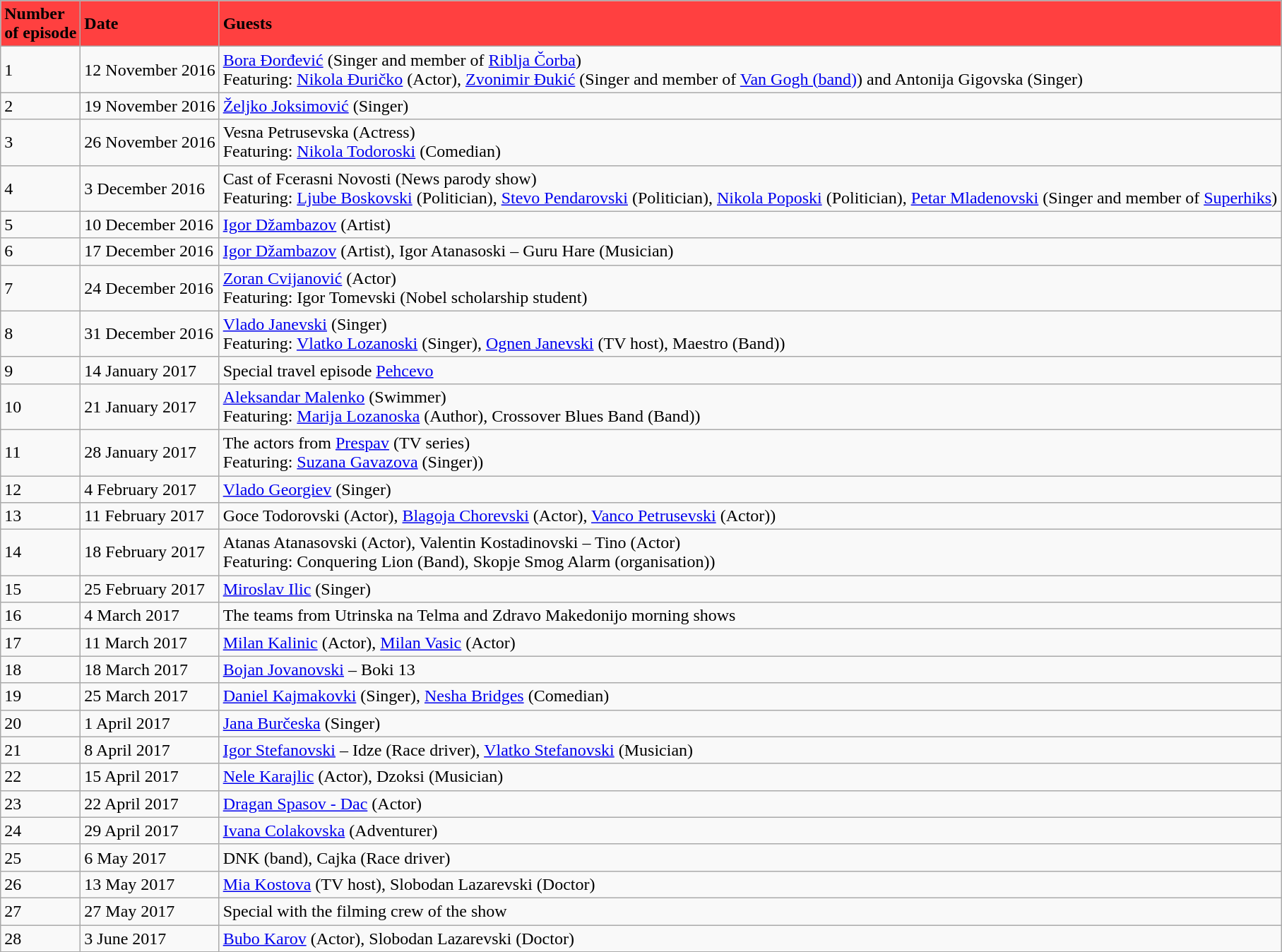<table class="wikitable" align="center">
<tr bgcolor="#FF4040">
<td><strong>Number<br>of episode</strong></td>
<td><strong>Date</strong></td>
<td><strong>Guests</strong></td>
</tr>
<tr>
<td>1</td>
<td>12 November 2016</td>
<td><a href='#'>Bora Đorđević</a> (Singer and member of <a href='#'>Riblja Čorba</a>)<br>Featuring: <a href='#'>Nikola Đuričko</a> (Actor), <a href='#'>Zvonimir Đukić</a> (Singer and member of <a href='#'>Van Gogh (band)</a>) and Antonija Gigovska (Singer)</td>
</tr>
<tr>
<td>2</td>
<td>19 November 2016</td>
<td><a href='#'>Željko Joksimović</a> (Singer)</td>
</tr>
<tr>
<td>3</td>
<td>26 November 2016</td>
<td>Vesna Petrusevska (Actress)<br>Featuring: <a href='#'>Nikola Todoroski</a> (Comedian)</td>
</tr>
<tr>
<td>4</td>
<td>3 December 2016</td>
<td>Cast of Fcerasni Novosti (News parody show)<br>Featuring: <a href='#'>Ljube Boskovski</a> (Politician), <a href='#'>Stevo Pendarovski</a> (Politician), <a href='#'>Nikola Poposki</a> (Politician), <a href='#'>Petar Mladenovski</a> (Singer and member of <a href='#'>Superhiks</a>)</td>
</tr>
<tr>
<td>5</td>
<td>10 December 2016</td>
<td><a href='#'>Igor Džambazov</a> (Artist)</td>
</tr>
<tr>
<td>6</td>
<td>17 December 2016</td>
<td><a href='#'>Igor Džambazov</a> (Artist), Igor Atanasoski – Guru Hare (Musician)</td>
</tr>
<tr>
<td>7</td>
<td>24 December 2016</td>
<td><a href='#'>Zoran Cvijanović</a> (Actor)<br>Featuring: Igor Tomevski (Nobel scholarship student)</td>
</tr>
<tr>
<td>8</td>
<td>31 December 2016</td>
<td><a href='#'>Vlado Janevski</a> (Singer)<br>Featuring: <a href='#'>Vlatko Lozanoski</a> (Singer), <a href='#'>Ognen Janevski</a> (TV host), Maestro (Band))</td>
</tr>
<tr>
<td>9</td>
<td>14 January 2017</td>
<td>Special travel episode <a href='#'>Pehcevo</a></td>
</tr>
<tr>
<td>10</td>
<td>21 January 2017</td>
<td><a href='#'>Aleksandar Malenko</a> (Swimmer)<br>Featuring: <a href='#'>Marija Lozanoska</a> (Author), Crossover Blues Band (Band))</td>
</tr>
<tr>
<td>11</td>
<td>28 January 2017</td>
<td>The actors from <a href='#'>Prespav</a> (TV series)<br>Featuring: <a href='#'>Suzana Gavazova</a> (Singer))</td>
</tr>
<tr>
<td>12</td>
<td>4 February 2017</td>
<td><a href='#'>Vlado Georgiev</a> (Singer)</td>
</tr>
<tr>
<td>13</td>
<td>11 February 2017</td>
<td>Goce Todorovski (Actor), <a href='#'>Blagoja Chorevski</a> (Actor), <a href='#'>Vanco Petrusevski</a> (Actor))</td>
</tr>
<tr>
<td>14</td>
<td>18 February 2017</td>
<td>Atanas Atanasovski (Actor), Valentin Kostadinovski – Tino (Actor)<br>Featuring: Conquering Lion (Band), Skopje Smog Alarm (organisation))</td>
</tr>
<tr>
<td>15</td>
<td>25 February 2017</td>
<td><a href='#'>Miroslav Ilic</a> (Singer)</td>
</tr>
<tr>
<td>16</td>
<td>4 March 2017</td>
<td>The teams from Utrinska na Telma and Zdravo Makedonijo morning shows</td>
</tr>
<tr>
<td>17</td>
<td>11 March 2017</td>
<td><a href='#'>Milan Kalinic</a> (Actor), <a href='#'>Milan Vasic</a> (Actor)</td>
</tr>
<tr>
<td>18</td>
<td>18 March 2017</td>
<td><a href='#'>Bojan Jovanovski</a> – Boki 13</td>
</tr>
<tr>
<td>19</td>
<td>25 March 2017</td>
<td><a href='#'>Daniel Kajmakovki</a> (Singer), <a href='#'>Nesha Bridges</a> (Comedian)</td>
</tr>
<tr>
<td>20</td>
<td>1 April 2017</td>
<td><a href='#'>Jana Burčeska</a> (Singer)</td>
</tr>
<tr>
<td>21</td>
<td>8 April 2017</td>
<td><a href='#'>Igor Stefanovski</a> – Idze (Race driver), <a href='#'>Vlatko Stefanovski</a> (Musician)</td>
</tr>
<tr>
<td>22</td>
<td>15 April 2017</td>
<td><a href='#'>Nele Karajlic</a> (Actor), Dzoksi (Musician)</td>
</tr>
<tr>
<td>23</td>
<td>22 April 2017</td>
<td><a href='#'>Dragan Spasov - Dac</a> (Actor)</td>
</tr>
<tr>
<td>24</td>
<td>29 April 2017</td>
<td><a href='#'>Ivana Colakovska</a> (Adventurer)</td>
</tr>
<tr>
<td>25</td>
<td>6 May 2017</td>
<td>DNK (band), Cajka (Race driver)</td>
</tr>
<tr>
<td>26</td>
<td>13 May 2017</td>
<td><a href='#'>Mia Kostova</a> (TV host), Slobodan Lazarevski (Doctor)</td>
</tr>
<tr>
<td>27</td>
<td>27 May 2017</td>
<td>Special with the filming crew of the show</td>
</tr>
<tr>
<td>28</td>
<td>3 June 2017</td>
<td><a href='#'>Bubo Karov</a> (Actor), Slobodan Lazarevski (Doctor)</td>
</tr>
</table>
